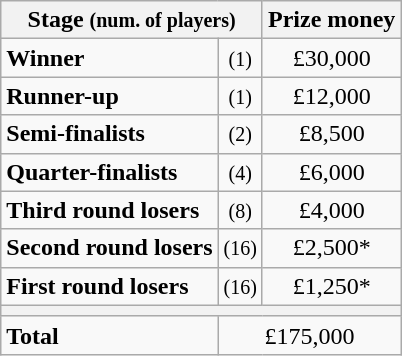<table class="wikitable">
<tr>
<th colspan="2">Stage <small>(num. of players)</small></th>
<th>Prize money</th>
</tr>
<tr>
<td><strong>Winner</strong></td>
<td align="center"><small>(1)</small></td>
<td align="center">£30,000</td>
</tr>
<tr>
<td><strong>Runner-up</strong></td>
<td align="center"><small>(1)</small></td>
<td align="center">£12,000</td>
</tr>
<tr>
<td><strong>Semi-finalists</strong></td>
<td align="center"><small>(2)</small></td>
<td align="center">£8,500</td>
</tr>
<tr>
<td><strong>Quarter-finalists</strong></td>
<td align="center"><small>(4)</small></td>
<td align="center">£6,000</td>
</tr>
<tr>
<td><strong>Third round losers</strong></td>
<td align="center"><small>(8)</small></td>
<td align="center">£4,000</td>
</tr>
<tr>
<td><strong>Second round losers</strong></td>
<td align="center"><small>(16)</small></td>
<td align="center">£2,500*</td>
</tr>
<tr>
<td><strong>First round losers</strong></td>
<td align="center"><small>(16)</small></td>
<td align="center">£1,250*</td>
</tr>
<tr>
<th colspan="3"></th>
</tr>
<tr>
<td><strong>Total</strong></td>
<td colspan="2" align="center">£175,000</td>
</tr>
</table>
